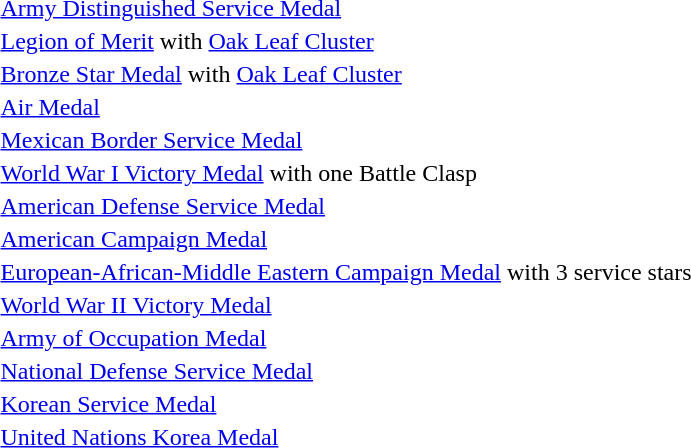<table>
<tr>
<td></td>
<td><a href='#'>Army Distinguished Service Medal</a></td>
</tr>
<tr>
<td></td>
<td><a href='#'>Legion of Merit</a> with <a href='#'>Oak Leaf Cluster</a></td>
</tr>
<tr>
<td></td>
<td><a href='#'>Bronze Star Medal</a> with <a href='#'>Oak Leaf Cluster</a></td>
</tr>
<tr>
<td></td>
<td><a href='#'>Air Medal</a></td>
</tr>
<tr>
<td></td>
<td><a href='#'>Mexican Border Service Medal</a></td>
</tr>
<tr>
<td></td>
<td><a href='#'>World War I Victory Medal</a> with one Battle Clasp</td>
</tr>
<tr>
<td></td>
<td><a href='#'>American Defense Service Medal</a></td>
</tr>
<tr>
<td></td>
<td><a href='#'>American Campaign Medal</a></td>
</tr>
<tr>
<td></td>
<td><a href='#'>European-African-Middle Eastern Campaign Medal</a> with 3 service stars</td>
</tr>
<tr>
<td></td>
<td><a href='#'>World War II Victory Medal</a></td>
</tr>
<tr>
<td></td>
<td><a href='#'>Army of Occupation Medal</a></td>
</tr>
<tr>
<td></td>
<td><a href='#'>National Defense Service Medal</a></td>
</tr>
<tr>
<td></td>
<td><a href='#'>Korean Service Medal</a></td>
</tr>
<tr>
<td></td>
<td><a href='#'>United Nations Korea Medal</a></td>
</tr>
</table>
